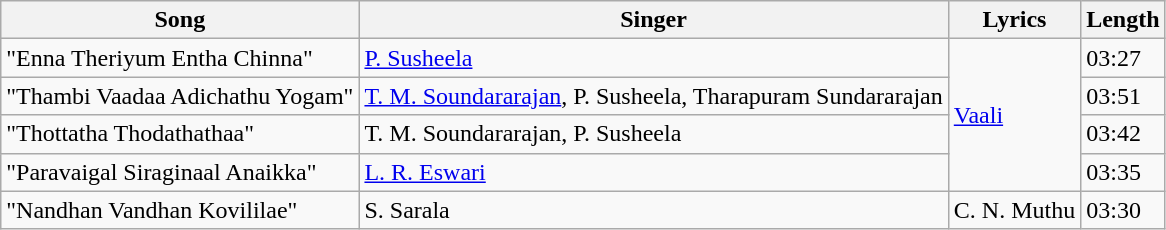<table class="wikitable">
<tr>
<th>Song</th>
<th>Singer</th>
<th>Lyrics</th>
<th>Length</th>
</tr>
<tr>
<td>"Enna Theriyum Entha Chinna"</td>
<td><a href='#'>P. Susheela</a></td>
<td rowspan=4><a href='#'>Vaali</a></td>
<td>03:27</td>
</tr>
<tr>
<td>"Thambi Vaadaa Adichathu Yogam"</td>
<td><a href='#'>T. M. Soundararajan</a>, P. Susheela, Tharapuram Sundararajan</td>
<td>03:51</td>
</tr>
<tr>
<td>"Thottatha Thodathathaa"</td>
<td>T. M. Soundararajan, P. Susheela</td>
<td>03:42</td>
</tr>
<tr>
<td>"Paravaigal Siraginaal Anaikka"</td>
<td><a href='#'>L. R. Eswari</a></td>
<td>03:35</td>
</tr>
<tr>
<td>"Nandhan Vandhan Kovililae"</td>
<td>S. Sarala</td>
<td>C. N. Muthu</td>
<td>03:30</td>
</tr>
</table>
